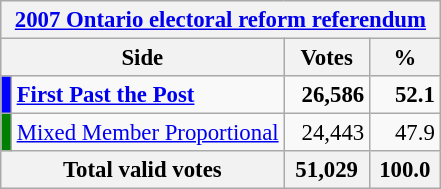<table class="wikitable" style="font-size: 95%; ">
<tr style="background-color:#E9E9E9">
<th colspan=4><a href='#'>2007 Ontario electoral reform referendum</a></th>
</tr>
<tr style="background-color:#E9E9E9">
<th colspan=2 style="width: 130px">Side</th>
<th style="width: 50px">Votes</th>
<th style="width: 40px">%</th>
</tr>
<tr>
<td bgcolor="blue"></td>
<td><strong><a href='#'>First Past the Post</a></strong></td>
<td align="right"><strong>26,586</strong></td>
<td align="right"><strong>52.1</strong></td>
</tr>
<tr>
<td bgcolor="green"></td>
<td><a href='#'>Mixed Member Proportional</a></td>
<td align="right">24,443</td>
<td align="right">47.9</td>
</tr>
<tr bgcolor="white">
<th colspan=2>Total valid votes</th>
<th align="right">51,029</th>
<th align="right">100.0</th>
</tr>
</table>
